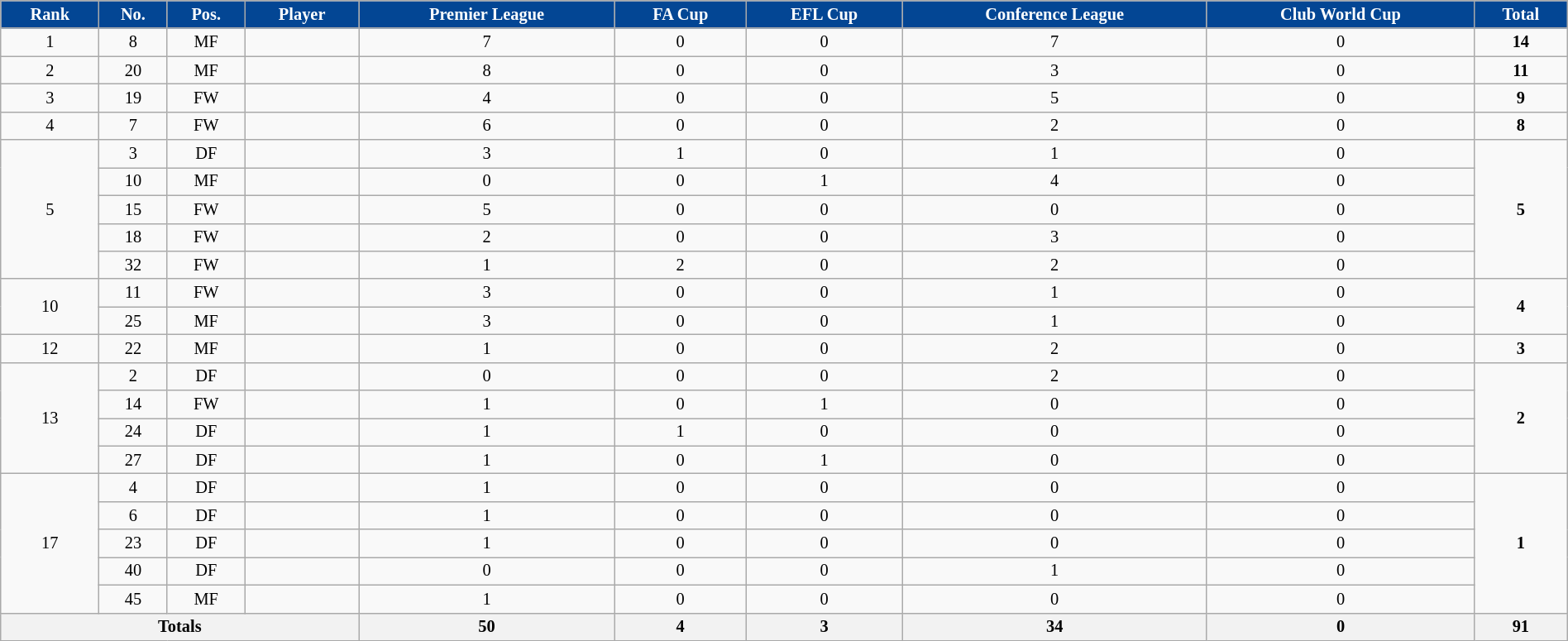<table class="wikitable sortable" style="text-align:center; font-size:85%; width:100%">
<tr>
<th style=background-color:#034694;color:#FFFFFF>Rank</th>
<th style=background-color:#034694;color:#FFFFFF>No.</th>
<th style=background-color:#034694;color:#FFFFFF>Pos.</th>
<th style=background-color:#034694;color:#FFFFFF>Player</th>
<th style=background-color:#034694;color:#FFFFFF>Premier League</th>
<th style=background-color:#034694;color:#FFFFFF>FA Cup</th>
<th style=background-color:#034694;color:#FFFFFF>EFL Cup</th>
<th style=background-color:#034694;color:#FFFFFF>Conference League</th>
<th style=background-color:#034694;color:#FFFFFF>Club World Cup</th>
<th style=background-color:#034694;color:#FFFFFF>Total</th>
</tr>
<tr>
<td>1</td>
<td>8</td>
<td>MF</td>
<td align=left> </td>
<td>7</td>
<td>0</td>
<td>0</td>
<td>7</td>
<td>0</td>
<td><strong>14</strong></td>
</tr>
<tr>
<td>2</td>
<td>20</td>
<td>MF</td>
<td align=left> </td>
<td>8</td>
<td>0</td>
<td>0</td>
<td>3</td>
<td>0</td>
<td><strong>11</strong></td>
</tr>
<tr>
<td>3</td>
<td>19</td>
<td>FW</td>
<td align=left> </td>
<td>4</td>
<td>0</td>
<td>0</td>
<td>5</td>
<td>0</td>
<td><strong>9</strong></td>
</tr>
<tr>
<td>4</td>
<td>7</td>
<td>FW</td>
<td align=left> </td>
<td>6</td>
<td>0</td>
<td>0</td>
<td>2</td>
<td>0</td>
<td><strong>8</strong></td>
</tr>
<tr>
<td rowspan=5>5</td>
<td>3</td>
<td>DF</td>
<td align=left> </td>
<td>3</td>
<td>1</td>
<td>0</td>
<td>1</td>
<td>0</td>
<td rowspan=5><strong>5</strong></td>
</tr>
<tr>
<td>10</td>
<td>MF</td>
<td align=left> </td>
<td>0</td>
<td>0</td>
<td>1</td>
<td>4</td>
<td>0</td>
</tr>
<tr>
<td>15</td>
<td>FW</td>
<td align=left> </td>
<td>5</td>
<td>0</td>
<td>0</td>
<td>0</td>
<td>0</td>
</tr>
<tr>
<td>18</td>
<td>FW</td>
<td align=left> </td>
<td>2</td>
<td>0</td>
<td>0</td>
<td>3</td>
<td>0</td>
</tr>
<tr>
<td>32</td>
<td>FW</td>
<td align=left> </td>
<td>1</td>
<td>2</td>
<td>0</td>
<td>2</td>
<td>0</td>
</tr>
<tr>
<td rowspan=2>10</td>
<td>11</td>
<td>FW</td>
<td align=left> </td>
<td>3</td>
<td>0</td>
<td>0</td>
<td>1</td>
<td>0</td>
<td rowspan=2><strong>4</strong></td>
</tr>
<tr>
<td>25</td>
<td>MF</td>
<td align=left> </td>
<td>3</td>
<td>0</td>
<td>0</td>
<td>1</td>
<td>0</td>
</tr>
<tr>
<td>12</td>
<td>22</td>
<td>MF</td>
<td align=left> </td>
<td>1</td>
<td>0</td>
<td>0</td>
<td>2</td>
<td>0</td>
<td><strong>3</strong></td>
</tr>
<tr>
<td rowspan=4>13</td>
<td>2</td>
<td>DF</td>
<td align=left> </td>
<td>0</td>
<td>0</td>
<td>0</td>
<td>2</td>
<td>0</td>
<td rowspan=4><strong>2</strong></td>
</tr>
<tr>
<td>14</td>
<td>FW</td>
<td align=left> </td>
<td>1</td>
<td>0</td>
<td>1</td>
<td>0</td>
<td>0</td>
</tr>
<tr>
<td>24</td>
<td>DF</td>
<td align=left> </td>
<td>1</td>
<td>1</td>
<td>0</td>
<td>0</td>
<td>0</td>
</tr>
<tr>
<td>27</td>
<td>DF</td>
<td align=left> </td>
<td>1</td>
<td>0</td>
<td>1</td>
<td>0</td>
<td>0</td>
</tr>
<tr>
<td rowspan=5>17</td>
<td>4</td>
<td>DF</td>
<td align=left> </td>
<td>1</td>
<td>0</td>
<td>0</td>
<td>0</td>
<td>0</td>
<td rowspan=5><strong>1</strong></td>
</tr>
<tr>
<td>6</td>
<td>DF</td>
<td align=left> </td>
<td>1</td>
<td>0</td>
<td>0</td>
<td>0</td>
<td>0</td>
</tr>
<tr>
<td>23</td>
<td>DF</td>
<td align=left> </td>
<td>1</td>
<td>0</td>
<td>0</td>
<td>0</td>
<td>0</td>
</tr>
<tr>
<td>40</td>
<td>DF</td>
<td align=left> </td>
<td>0</td>
<td>0</td>
<td>0</td>
<td>1</td>
<td>0</td>
</tr>
<tr>
<td>45</td>
<td>MF</td>
<td align=left> </td>
<td>1</td>
<td>0</td>
<td>0</td>
<td>0</td>
<td>0</td>
</tr>
<tr>
<th colspan=4><strong>Totals</strong></th>
<th><strong>50</strong></th>
<th><strong>4</strong></th>
<th><strong>3</strong></th>
<th><strong>34</strong></th>
<th><strong>0</strong></th>
<th><strong>91</strong></th>
</tr>
</table>
